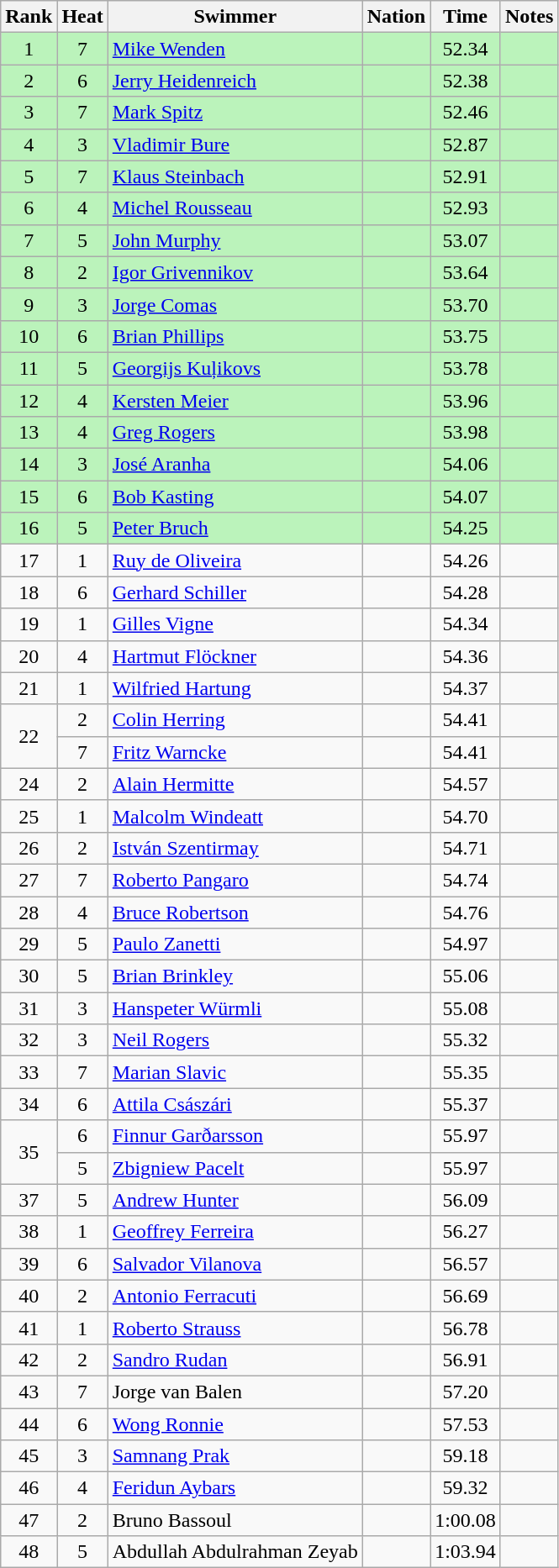<table class="wikitable sortable" style=text-align:center>
<tr>
<th>Rank</th>
<th>Heat</th>
<th>Swimmer</th>
<th>Nation</th>
<th>Time</th>
<th>Notes</th>
</tr>
<tr bgcolor=#bbf3bb>
<td>1</td>
<td>7</td>
<td align=left><a href='#'>Mike Wenden</a></td>
<td align=left></td>
<td>52.34</td>
<td></td>
</tr>
<tr bgcolor=#bbf3bb>
<td>2</td>
<td>6</td>
<td align=left><a href='#'>Jerry Heidenreich</a></td>
<td align=left></td>
<td>52.38</td>
<td></td>
</tr>
<tr bgcolor=#bbf3bb>
<td>3</td>
<td>7</td>
<td align=left><a href='#'>Mark Spitz</a></td>
<td align=left></td>
<td>52.46</td>
<td></td>
</tr>
<tr bgcolor=#bbf3bb>
<td>4</td>
<td>3</td>
<td align=left><a href='#'>Vladimir Bure</a></td>
<td align=left></td>
<td>52.87</td>
<td></td>
</tr>
<tr bgcolor=#bbf3bb>
<td>5</td>
<td>7</td>
<td align=left><a href='#'>Klaus Steinbach</a></td>
<td align=left></td>
<td>52.91</td>
<td></td>
</tr>
<tr bgcolor=#bbf3bb>
<td>6</td>
<td>4</td>
<td align=left><a href='#'>Michel Rousseau</a></td>
<td align=left></td>
<td>52.93</td>
<td></td>
</tr>
<tr bgcolor=#bbf3bb>
<td>7</td>
<td>5</td>
<td align=left><a href='#'>John Murphy</a></td>
<td align=left></td>
<td>53.07</td>
<td></td>
</tr>
<tr bgcolor=#bbf3bb>
<td>8</td>
<td>2</td>
<td align=left><a href='#'>Igor Grivennikov</a></td>
<td align=left></td>
<td>53.64</td>
<td></td>
</tr>
<tr bgcolor=#bbf3bb>
<td>9</td>
<td>3</td>
<td align=left><a href='#'>Jorge Comas</a></td>
<td align=left></td>
<td>53.70</td>
<td></td>
</tr>
<tr bgcolor=#bbf3bb>
<td>10</td>
<td>6</td>
<td align=left><a href='#'>Brian Phillips</a></td>
<td align=left></td>
<td>53.75</td>
<td></td>
</tr>
<tr bgcolor=#bbf3bb>
<td>11</td>
<td>5</td>
<td align=left><a href='#'>Georgijs Kuļikovs</a></td>
<td align=left></td>
<td>53.78</td>
<td></td>
</tr>
<tr bgcolor=#bbf3bb>
<td>12</td>
<td>4</td>
<td align=left><a href='#'>Kersten Meier</a></td>
<td align=left></td>
<td>53.96</td>
<td></td>
</tr>
<tr bgcolor=#bbf3bb>
<td>13</td>
<td>4</td>
<td align=left><a href='#'>Greg Rogers</a></td>
<td align=left></td>
<td>53.98</td>
<td></td>
</tr>
<tr bgcolor=#bbf3bb>
<td>14</td>
<td>3</td>
<td align=left><a href='#'>José Aranha</a></td>
<td align=left></td>
<td>54.06</td>
<td></td>
</tr>
<tr bgcolor=#bbf3bb>
<td>15</td>
<td>6</td>
<td align=left><a href='#'>Bob Kasting</a></td>
<td align=left></td>
<td>54.07</td>
<td></td>
</tr>
<tr bgcolor=#bbf3bb>
<td>16</td>
<td>5</td>
<td align=left><a href='#'>Peter Bruch</a></td>
<td align=left></td>
<td>54.25</td>
<td></td>
</tr>
<tr>
<td>17</td>
<td>1</td>
<td align=left><a href='#'>Ruy de Oliveira</a></td>
<td align=left></td>
<td>54.26</td>
<td></td>
</tr>
<tr>
<td>18</td>
<td>6</td>
<td align=left><a href='#'>Gerhard Schiller</a></td>
<td align=left></td>
<td>54.28</td>
<td></td>
</tr>
<tr>
<td>19</td>
<td>1</td>
<td align=left><a href='#'>Gilles Vigne</a></td>
<td align=left></td>
<td>54.34</td>
<td></td>
</tr>
<tr>
<td>20</td>
<td>4</td>
<td align=left><a href='#'>Hartmut Flöckner</a></td>
<td align=left></td>
<td>54.36</td>
<td></td>
</tr>
<tr>
<td>21</td>
<td>1</td>
<td align=left><a href='#'>Wilfried Hartung</a></td>
<td align=left></td>
<td>54.37</td>
<td></td>
</tr>
<tr>
<td rowspan=2>22</td>
<td>2</td>
<td align=left><a href='#'>Colin Herring</a></td>
<td align=left></td>
<td>54.41</td>
<td></td>
</tr>
<tr>
<td>7</td>
<td align=left><a href='#'>Fritz Warncke</a></td>
<td align=left></td>
<td>54.41</td>
<td></td>
</tr>
<tr>
<td>24</td>
<td>2</td>
<td align=left><a href='#'>Alain Hermitte</a></td>
<td align=left></td>
<td>54.57</td>
<td></td>
</tr>
<tr>
<td>25</td>
<td>1</td>
<td align=left><a href='#'>Malcolm Windeatt</a></td>
<td align=left></td>
<td>54.70</td>
<td></td>
</tr>
<tr>
<td>26</td>
<td>2</td>
<td align=left><a href='#'>István Szentirmay</a></td>
<td align=left></td>
<td>54.71</td>
<td></td>
</tr>
<tr>
<td>27</td>
<td>7</td>
<td align=left><a href='#'>Roberto Pangaro</a></td>
<td align=left></td>
<td>54.74</td>
<td></td>
</tr>
<tr>
<td>28</td>
<td>4</td>
<td align=left><a href='#'>Bruce Robertson</a></td>
<td align=left></td>
<td>54.76</td>
<td></td>
</tr>
<tr>
<td>29</td>
<td>5</td>
<td align=left><a href='#'>Paulo Zanetti</a></td>
<td align=left></td>
<td>54.97</td>
<td></td>
</tr>
<tr>
<td>30</td>
<td>5</td>
<td align=left><a href='#'>Brian Brinkley</a></td>
<td align=left></td>
<td>55.06</td>
<td></td>
</tr>
<tr>
<td>31</td>
<td>3</td>
<td align=left><a href='#'>Hanspeter Würmli</a></td>
<td align=left></td>
<td>55.08</td>
<td></td>
</tr>
<tr>
<td>32</td>
<td>3</td>
<td align=left><a href='#'>Neil Rogers</a></td>
<td align=left></td>
<td>55.32</td>
<td></td>
</tr>
<tr>
<td>33</td>
<td>7</td>
<td align=left><a href='#'>Marian Slavic</a></td>
<td align=left></td>
<td>55.35</td>
<td></td>
</tr>
<tr>
<td>34</td>
<td>6</td>
<td align=left><a href='#'>Attila Császári</a></td>
<td align=left></td>
<td>55.37</td>
<td></td>
</tr>
<tr>
<td rowspan=2>35</td>
<td>6</td>
<td align=left><a href='#'>Finnur Garðarsson</a></td>
<td align=left></td>
<td>55.97</td>
<td></td>
</tr>
<tr>
<td>5</td>
<td align=left><a href='#'>Zbigniew Pacelt</a></td>
<td align=left></td>
<td>55.97</td>
<td></td>
</tr>
<tr>
<td>37</td>
<td>5</td>
<td align=left><a href='#'>Andrew Hunter</a></td>
<td align=left></td>
<td>56.09</td>
<td></td>
</tr>
<tr>
<td>38</td>
<td>1</td>
<td align=left><a href='#'>Geoffrey Ferreira</a></td>
<td align=left></td>
<td>56.27</td>
<td></td>
</tr>
<tr>
<td>39</td>
<td>6</td>
<td align=left><a href='#'>Salvador Vilanova</a></td>
<td align=left></td>
<td>56.57</td>
<td></td>
</tr>
<tr>
<td>40</td>
<td>2</td>
<td align=left><a href='#'>Antonio Ferracuti</a></td>
<td align=left></td>
<td>56.69</td>
<td></td>
</tr>
<tr>
<td>41</td>
<td>1</td>
<td align=left><a href='#'>Roberto Strauss</a></td>
<td align=left></td>
<td>56.78</td>
<td></td>
</tr>
<tr>
<td>42</td>
<td>2</td>
<td align=left><a href='#'>Sandro Rudan</a></td>
<td align=left></td>
<td>56.91</td>
<td></td>
</tr>
<tr>
<td>43</td>
<td>7</td>
<td align=left>Jorge van Balen</td>
<td align=left></td>
<td>57.20</td>
<td></td>
</tr>
<tr>
<td>44</td>
<td>6</td>
<td align=left><a href='#'>Wong Ronnie</a></td>
<td align=left></td>
<td>57.53</td>
<td></td>
</tr>
<tr>
<td>45</td>
<td>3</td>
<td align=left><a href='#'>Samnang Prak</a></td>
<td align=left></td>
<td>59.18</td>
<td></td>
</tr>
<tr>
<td>46</td>
<td>4</td>
<td align=left><a href='#'>Feridun Aybars</a></td>
<td align=left></td>
<td>59.32</td>
<td></td>
</tr>
<tr>
<td>47</td>
<td>2</td>
<td align=left>Bruno Bassoul</td>
<td align=left></td>
<td data-sort-value=61.08>1:00.08</td>
<td></td>
</tr>
<tr>
<td>48</td>
<td>5</td>
<td align=left>Abdullah Abdulrahman Zeyab</td>
<td align=left></td>
<td data-sort-value=63.94>1:03.94</td>
<td></td>
</tr>
</table>
